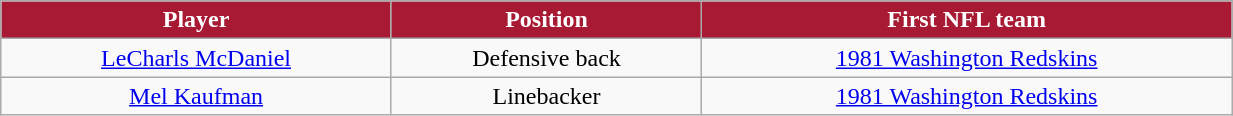<table class="wikitable" width="65%">
<tr align="center" style="background:#A81933;color:#FFFFFF;">
<td><strong>Player</strong></td>
<td><strong>Position</strong></td>
<td><strong>First NFL team</strong></td>
</tr>
<tr align="center" bgcolor="">
<td><a href='#'>LeCharls McDaniel</a></td>
<td>Defensive back</td>
<td><a href='#'>1981 Washington Redskins</a></td>
</tr>
<tr align="center" bgcolor="">
<td><a href='#'>Mel Kaufman</a></td>
<td>Linebacker</td>
<td><a href='#'>1981 Washington Redskins</a></td>
</tr>
</table>
